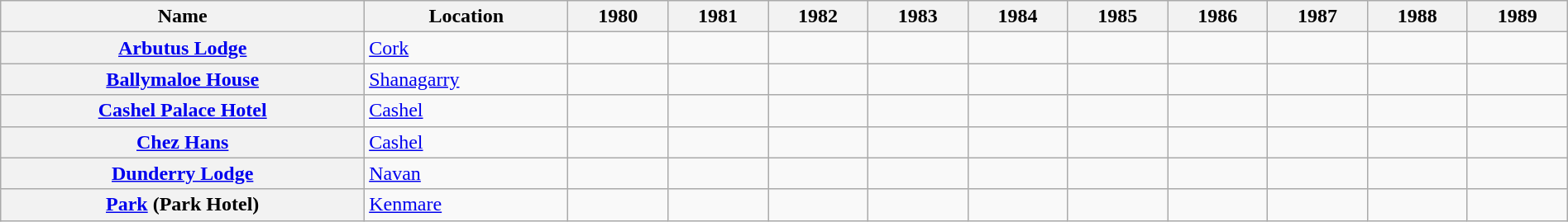<table class="wikitable sortable plainrowheaders" style="width:100%;">
<tr>
<th scope="col">Name</th>
<th scope="col">Location</th>
<th scope="col">1980</th>
<th scope="col">1981</th>
<th scope="col">1982</th>
<th scope="col">1983</th>
<th scope="col">1984</th>
<th scope="col">1985</th>
<th scope="col">1986</th>
<th scope="col">1987</th>
<th scope="col">1988</th>
<th scope="col">1989</th>
</tr>
<tr>
<th scope="row"><a href='#'>Arbutus Lodge</a></th>
<td><a href='#'>Cork</a></td>
<td></td>
<td></td>
<td></td>
<td></td>
<td></td>
<td></td>
<td></td>
<td></td>
<td></td>
<td></td>
</tr>
<tr>
<th scope="row"><a href='#'>Ballymaloe House</a></th>
<td><a href='#'>Shanagarry</a></td>
<td></td>
<td></td>
<td></td>
<td></td>
<td></td>
<td></td>
<td></td>
<td></td>
<td></td>
<td></td>
</tr>
<tr>
<th scope="row"><a href='#'>Cashel Palace Hotel</a></th>
<td><a href='#'>Cashel</a></td>
<td></td>
<td></td>
<td></td>
<td></td>
<td></td>
<td></td>
<td></td>
<td></td>
<td></td>
<td></td>
</tr>
<tr>
<th scope="row"><a href='#'>Chez Hans</a></th>
<td><a href='#'>Cashel</a></td>
<td></td>
<td></td>
<td></td>
<td></td>
<td></td>
<td></td>
<td></td>
<td></td>
<td></td>
<td></td>
</tr>
<tr>
<th scope="row"><a href='#'>Dunderry Lodge</a></th>
<td><a href='#'>Navan</a></td>
<td></td>
<td></td>
<td></td>
<td></td>
<td></td>
<td></td>
<td></td>
<td></td>
<td></td>
<td></td>
</tr>
<tr>
<th scope="row"><a href='#'>Park</a> (Park Hotel)</th>
<td><a href='#'>Kenmare</a></td>
<td></td>
<td></td>
<td></td>
<td></td>
<td></td>
<td></td>
<td></td>
<td></td>
<td></td>
<td></td>
</tr>
</table>
